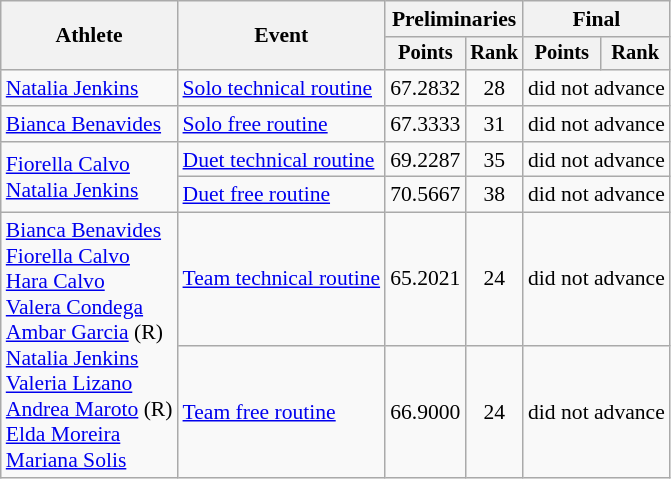<table class=wikitable style="font-size:90%">
<tr>
<th rowspan="2">Athlete</th>
<th rowspan="2">Event</th>
<th colspan="2">Preliminaries</th>
<th colspan="2">Final</th>
</tr>
<tr style="font-size:95%">
<th>Points</th>
<th>Rank</th>
<th>Points</th>
<th>Rank</th>
</tr>
<tr align=center>
<td align=left><a href='#'>Natalia Jenkins</a></td>
<td align=left><a href='#'>Solo technical routine</a></td>
<td>67.2832</td>
<td>28</td>
<td colspan=2>did not advance</td>
</tr>
<tr align=center>
<td align=left><a href='#'>Bianca Benavides</a></td>
<td align=left><a href='#'>Solo free routine</a></td>
<td>67.3333</td>
<td>31</td>
<td colspan=2>did not advance</td>
</tr>
<tr align=center>
<td align=left rowspan=2><a href='#'>Fiorella Calvo</a><br><a href='#'>Natalia Jenkins</a></td>
<td align=left><a href='#'>Duet technical routine</a></td>
<td>69.2287</td>
<td>35</td>
<td colspan=2>did not advance</td>
</tr>
<tr align=center>
<td align=left><a href='#'>Duet free routine</a></td>
<td>70.5667</td>
<td>38</td>
<td colspan=2>did not advance</td>
</tr>
<tr align=center>
<td align=left rowspan=2><a href='#'>Bianca Benavides</a><br><a href='#'>Fiorella Calvo</a><br><a href='#'>Hara Calvo</a><br><a href='#'>Valera Condega</a><br><a href='#'>Ambar Garcia</a> (R)<br><a href='#'>Natalia Jenkins</a><br><a href='#'>Valeria Lizano</a><br><a href='#'>Andrea Maroto</a> (R)<br><a href='#'>Elda Moreira</a><br><a href='#'>Mariana Solis</a></td>
<td align=left><a href='#'>Team technical routine</a></td>
<td>65.2021</td>
<td>24</td>
<td colspan=2>did not advance</td>
</tr>
<tr align=center>
<td align=left><a href='#'>Team free routine</a></td>
<td>66.9000</td>
<td>24</td>
<td colspan=2>did not advance</td>
</tr>
</table>
